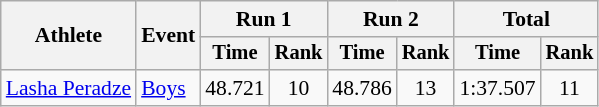<table class="wikitable" style="font-size:90%">
<tr>
<th rowspan="2">Athlete</th>
<th rowspan="2">Event</th>
<th colspan="2">Run 1</th>
<th colspan="2">Run 2</th>
<th colspan="2">Total</th>
</tr>
<tr style="font-size:95%">
<th>Time</th>
<th>Rank</th>
<th>Time</th>
<th>Rank</th>
<th>Time</th>
<th>Rank</th>
</tr>
<tr align=center>
<td align=left><a href='#'>Lasha Peradze</a></td>
<td align=left><a href='#'>Boys</a></td>
<td>48.721</td>
<td>10</td>
<td>48.786</td>
<td>13</td>
<td>1:37.507</td>
<td>11</td>
</tr>
</table>
